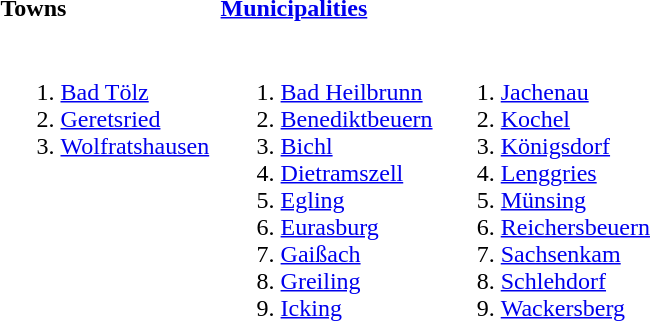<table>
<tr>
<th width=33% align=left>Towns</th>
<th width=33% align=left><a href='#'>Municipalities</a></th>
<th width=33% align=left></th>
</tr>
<tr valign=top>
<td><br><ol><li><a href='#'>Bad Tölz</a></li><li><a href='#'>Geretsried</a></li><li><a href='#'>Wolfratshausen</a></li></ol></td>
<td><br><ol><li><a href='#'>Bad Heilbrunn</a></li><li><a href='#'>Benediktbeuern</a></li><li><a href='#'>Bichl</a></li><li><a href='#'>Dietramszell</a></li><li><a href='#'>Egling</a></li><li><a href='#'>Eurasburg</a></li><li><a href='#'>Gaißach</a></li><li><a href='#'>Greiling</a></li><li><a href='#'>Icking</a></li></ol></td>
<td><br><ol>
<li> <a href='#'>Jachenau</a>
<li> <a href='#'>Kochel</a>
<li> <a href='#'>Königsdorf</a>
<li> <a href='#'>Lenggries</a>
<li> <a href='#'>Münsing</a>
<li> <a href='#'>Reichersbeuern</a>
<li> <a href='#'>Sachsenkam</a>
<li> <a href='#'>Schlehdorf</a>
<li> <a href='#'>Wackersberg</a>
</ol></td>
</tr>
</table>
